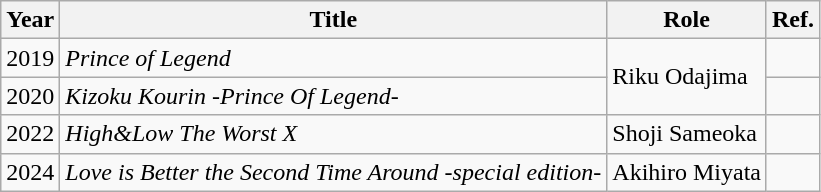<table class="wikitable">
<tr>
<th>Year</th>
<th>Title</th>
<th>Role</th>
<th>Ref.</th>
</tr>
<tr>
<td>2019</td>
<td><em>Prince of Legend</em></td>
<td rowspan="2">Riku Odajima</td>
<td></td>
</tr>
<tr>
<td>2020</td>
<td><em>Kizoku Kourin -Prince Of Legend-</em></td>
<td></td>
</tr>
<tr>
<td>2022</td>
<td><em>High&Low The Worst X</em></td>
<td>Shoji Sameoka</td>
<td></td>
</tr>
<tr>
<td>2024</td>
<td><em>Love is Better the Second Time Around -special edition-</em></td>
<td>Akihiro Miyata</td>
<td></td>
</tr>
</table>
